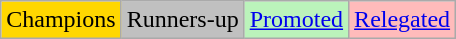<table class="wikitable">
<tr>
<td bgcolor=gold>Champions</td>
<td bgcolor=silver>Runners-up</td>
<td bgcolor=#bbf3bb><a href='#'>Promoted</a></td>
<td bgcolor=#ffbbbb><a href='#'>Relegated</a></td>
</tr>
</table>
